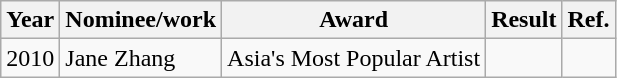<table class="wikitable">
<tr>
<th>Year</th>
<th>Nominee/work</th>
<th>Award</th>
<th><strong>Result</strong></th>
<th>Ref.</th>
</tr>
<tr>
<td>2010</td>
<td>Jane Zhang</td>
<td>Asia's Most Popular Artist</td>
<td></td>
<td></td>
</tr>
</table>
